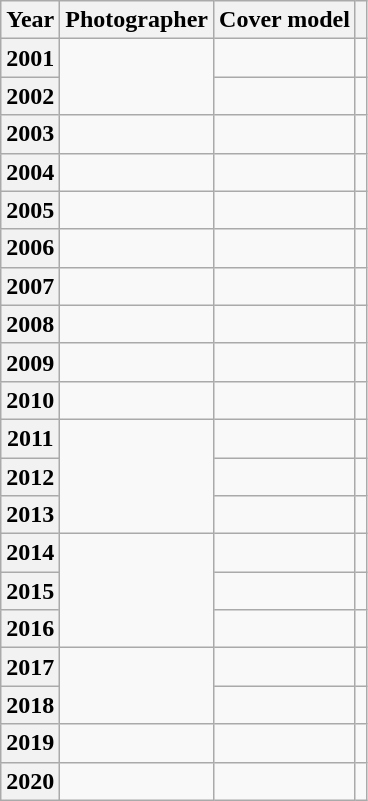<table class="wikitable plainrowheaders sortable">
<tr>
<th scope="col">Year</th>
<th scope="col">Photographer</th>
<th scope="col">Cover model</th>
<th scope="col" class="unsortable"></th>
</tr>
<tr>
<th scope=row>2001</th>
<td rowspan="2"></td>
<td></td>
<td style="text-align:center;"></td>
</tr>
<tr>
<th scope=row>2002</th>
<td></td>
<td style="text-align:center;"></td>
</tr>
<tr>
<th scope=row>2003</th>
<td></td>
<td></td>
<td style="text-align:center;"></td>
</tr>
<tr>
<th scope=row>2004</th>
<td></td>
<td></td>
<td style="text-align:center;"></td>
</tr>
<tr>
<th scope=row>2005</th>
<td></td>
<td></td>
<td style="text-align:center;"></td>
</tr>
<tr>
<th scope=row>2006</th>
<td></td>
<td></td>
<td style="text-align:center;"></td>
</tr>
<tr>
<th scope=row>2007</th>
<td></td>
<td></td>
<td style="text-align:center;"></td>
</tr>
<tr>
<th scope=row>2008</th>
<td></td>
<td></td>
<td style="text-align:center;"></td>
</tr>
<tr>
<th scope=row>2009</th>
<td></td>
<td></td>
<td style="text-align:center;"></td>
</tr>
<tr>
<th scope=row>2010</th>
<td></td>
<td></td>
<td style="text-align:center;"></td>
</tr>
<tr>
<th scope=row>2011</th>
<td rowspan="3"></td>
<td></td>
<td style="text-align:center;"></td>
</tr>
<tr>
<th scope=row>2012</th>
<td></td>
<td style="text-align:center;"></td>
</tr>
<tr>
<th scope=row>2013</th>
<td></td>
<td style="text-align:center;"></td>
</tr>
<tr>
<th scope=row>2014</th>
<td rowspan="3"></td>
<td></td>
<td style="text-align:center;"></td>
</tr>
<tr>
<th scope=row>2015</th>
<td></td>
<td style="text-align:center;"></td>
</tr>
<tr>
<th scope=row>2016</th>
<td></td>
<td style="text-align:center;"></td>
</tr>
<tr>
<th scope=row>2017</th>
<td rowspan="2"></td>
<td></td>
<td style="text-align:center;"></td>
</tr>
<tr>
<th scope=row>2018</th>
<td></td>
<td style="text-align:center;"></td>
</tr>
<tr>
<th scope=row>2019</th>
<td></td>
<td></td>
<td style="text-align:center;"></td>
</tr>
<tr>
<th scope=row>2020</th>
<td></td>
<td></td>
<td style="text-align:center;"></td>
</tr>
</table>
